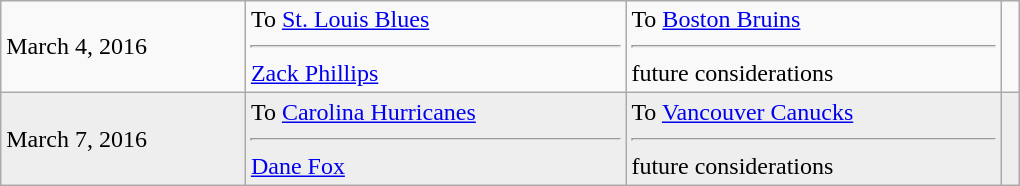<table class="wikitable" style="border:1px solid #999999; width:680px;">
<tr>
<td>March 4, 2016</td>
<td valign="top">To <a href='#'>St. Louis Blues</a><hr> <a href='#'>Zack Phillips</a></td>
<td valign="top">To <a href='#'>Boston Bruins</a><hr> future considerations</td>
<td></td>
</tr>
<tr bgcolor="eeeeee">
<td>March 7, 2016</td>
<td valign="top">To <a href='#'>Carolina Hurricanes</a><hr> <a href='#'>Dane Fox</a></td>
<td valign="top">To <a href='#'>Vancouver Canucks</a><hr> future considerations</td>
<td></td>
</tr>
</table>
